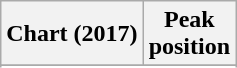<table class="wikitable sortable plainrowheaders" style="text-align:center">
<tr>
<th scope="col">Chart (2017)</th>
<th scope="col">Peak<br> position</th>
</tr>
<tr>
</tr>
<tr>
</tr>
<tr>
</tr>
</table>
